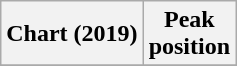<table class="wikitable sortable plainrowheaders" style="text-align:center">
<tr>
<th scope="col">Chart (2019)</th>
<th scope="col">Peak<br>position</th>
</tr>
<tr>
</tr>
</table>
